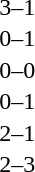<table cellspacing=1 width=70%>
<tr>
<th width=25%></th>
<th width=30%></th>
<th width=15%></th>
<th width=30%></th>
</tr>
<tr>
<td></td>
<td align=right></td>
<td align=center>3–1</td>
<td></td>
</tr>
<tr>
<td></td>
<td align=right></td>
<td align=center>0–1</td>
<td></td>
</tr>
<tr>
<td></td>
<td align=right></td>
<td align=center>0–0</td>
<td></td>
</tr>
<tr>
<td></td>
<td align=right></td>
<td align=center>0–1</td>
<td></td>
</tr>
<tr>
<td></td>
<td align=right></td>
<td align=center>2–1</td>
<td></td>
</tr>
<tr>
<td></td>
<td align=right></td>
<td align=center>2–3</td>
<td></td>
</tr>
</table>
